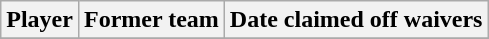<table class="wikitable">
<tr>
<th>Player</th>
<th>Former team</th>
<th>Date claimed off waivers</th>
</tr>
<tr>
</tr>
</table>
